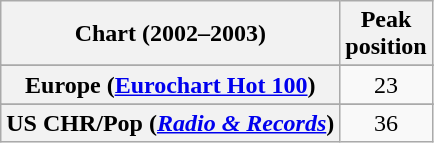<table class="wikitable sortable plainrowheaders" style="text-align:center">
<tr>
<th>Chart (2002–2003)</th>
<th>Peak<br>position</th>
</tr>
<tr>
</tr>
<tr>
<th scope="row">Europe (<a href='#'>Eurochart Hot 100</a>)</th>
<td>23</td>
</tr>
<tr>
</tr>
<tr>
</tr>
<tr>
</tr>
<tr>
</tr>
<tr>
</tr>
<tr>
</tr>
<tr>
<th scope="row">US CHR/Pop (<em><a href='#'>Radio & Records</a></em>)</th>
<td>36</td>
</tr>
</table>
